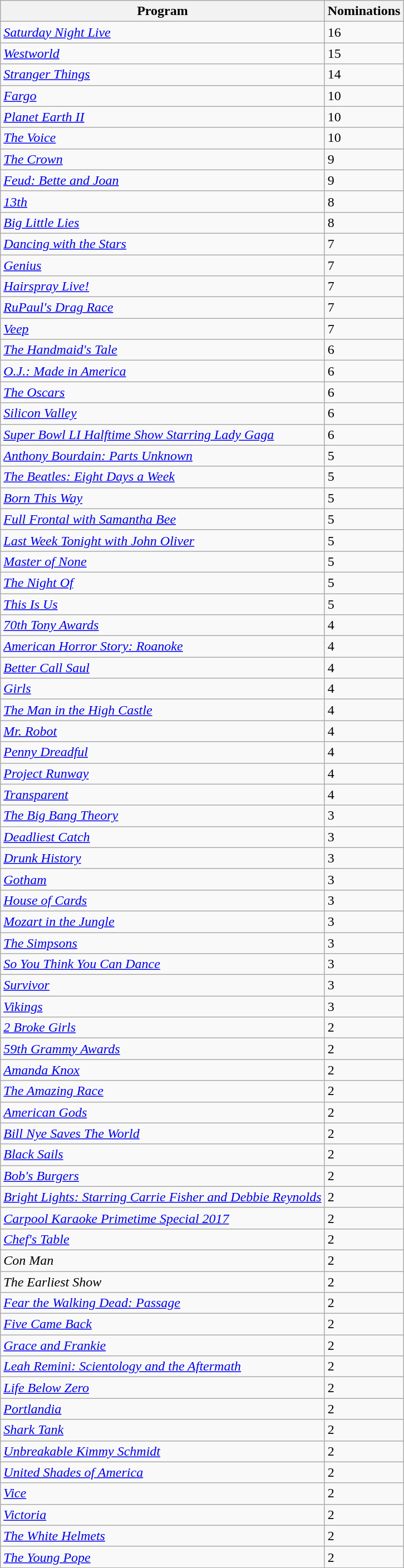<table class="wikitable sortable">
<tr>
<th>Program</th>
<th>Nominations</th>
</tr>
<tr>
<td><em><a href='#'>Saturday Night Live</a></em></td>
<td>16</td>
</tr>
<tr>
<td><em><a href='#'>Westworld</a></em></td>
<td>15</td>
</tr>
<tr>
<td><em><a href='#'>Stranger Things</a></em></td>
<td>14</td>
</tr>
<tr>
<td><em><a href='#'>Fargo</a></em></td>
<td>10</td>
</tr>
<tr>
<td><em><a href='#'>Planet Earth II</a></em></td>
<td>10</td>
</tr>
<tr>
<td><em><a href='#'>The Voice</a></em></td>
<td>10</td>
</tr>
<tr>
<td><em><a href='#'>The Crown</a></em></td>
<td>9</td>
</tr>
<tr>
<td><em><a href='#'>Feud: Bette and Joan</a></em></td>
<td>9</td>
</tr>
<tr>
<td><em><a href='#'>13th</a></em></td>
<td>8</td>
</tr>
<tr>
<td><em><a href='#'>Big Little Lies</a></em></td>
<td>8</td>
</tr>
<tr>
<td><em><a href='#'>Dancing with the Stars</a></em></td>
<td>7</td>
</tr>
<tr>
<td><em><a href='#'>Genius</a></em></td>
<td>7</td>
</tr>
<tr>
<td><em><a href='#'>Hairspray Live!</a></em></td>
<td>7</td>
</tr>
<tr>
<td><em><a href='#'>RuPaul's Drag Race</a></em></td>
<td>7</td>
</tr>
<tr>
<td><em><a href='#'>Veep</a></em></td>
<td>7</td>
</tr>
<tr>
<td><em><a href='#'>The Handmaid's Tale</a></em></td>
<td>6</td>
</tr>
<tr>
<td><em><a href='#'>O.J.: Made in America</a></em></td>
<td>6</td>
</tr>
<tr>
<td><em><a href='#'>The Oscars</a></em></td>
<td>6</td>
</tr>
<tr>
<td><em><a href='#'>Silicon Valley</a></em></td>
<td>6</td>
</tr>
<tr>
<td><em><a href='#'>Super Bowl LI Halftime Show Starring Lady Gaga</a></em></td>
<td>6</td>
</tr>
<tr>
<td><em><a href='#'>Anthony Bourdain: Parts Unknown</a></em></td>
<td>5</td>
</tr>
<tr>
<td><em><a href='#'>The Beatles: Eight Days a Week</a></em></td>
<td>5</td>
</tr>
<tr>
<td><em><a href='#'>Born This Way</a></em></td>
<td>5</td>
</tr>
<tr>
<td><em><a href='#'>Full Frontal with Samantha Bee</a></em></td>
<td>5</td>
</tr>
<tr>
<td><em><a href='#'>Last Week Tonight with John Oliver</a></em></td>
<td>5</td>
</tr>
<tr>
<td><em><a href='#'>Master of None</a></em></td>
<td>5</td>
</tr>
<tr>
<td><em><a href='#'>The Night Of</a></em></td>
<td>5</td>
</tr>
<tr>
<td><em><a href='#'>This Is Us</a></em></td>
<td>5</td>
</tr>
<tr>
<td><em><a href='#'>70th Tony Awards</a></em></td>
<td>4</td>
</tr>
<tr>
<td><em><a href='#'>American Horror Story: Roanoke</a></em></td>
<td>4</td>
</tr>
<tr>
<td><em><a href='#'>Better Call Saul</a></em></td>
<td>4</td>
</tr>
<tr>
<td><em><a href='#'>Girls</a></em></td>
<td>4</td>
</tr>
<tr>
<td><em><a href='#'>The Man in the High Castle</a></em></td>
<td>4</td>
</tr>
<tr>
<td><em><a href='#'>Mr. Robot</a></em></td>
<td>4</td>
</tr>
<tr>
<td><em><a href='#'>Penny Dreadful</a></em></td>
<td>4</td>
</tr>
<tr>
<td><em><a href='#'>Project Runway</a></em></td>
<td>4</td>
</tr>
<tr>
<td><em><a href='#'>Transparent</a></em></td>
<td>4</td>
</tr>
<tr>
<td><em><a href='#'>The Big Bang Theory</a></em></td>
<td>3</td>
</tr>
<tr>
<td><em><a href='#'>Deadliest Catch</a></em></td>
<td>3</td>
</tr>
<tr>
<td><em><a href='#'>Drunk History</a></em></td>
<td>3</td>
</tr>
<tr>
<td><em><a href='#'>Gotham</a></em></td>
<td>3</td>
</tr>
<tr>
<td><em><a href='#'>House of Cards</a></em></td>
<td>3</td>
</tr>
<tr>
<td><em><a href='#'>Mozart in the Jungle</a></em></td>
<td>3</td>
</tr>
<tr>
<td><em><a href='#'>The Simpsons</a></em></td>
<td>3</td>
</tr>
<tr>
<td><em><a href='#'>So You Think You Can Dance</a></em></td>
<td>3</td>
</tr>
<tr>
<td><em><a href='#'>Survivor</a></em></td>
<td>3</td>
</tr>
<tr>
<td><em><a href='#'>Vikings</a></em></td>
<td>3</td>
</tr>
<tr>
<td><em><a href='#'>2 Broke Girls</a></em></td>
<td>2</td>
</tr>
<tr>
<td><em><a href='#'>59th Grammy Awards</a></em></td>
<td>2</td>
</tr>
<tr>
<td><em><a href='#'>Amanda Knox</a></em></td>
<td>2</td>
</tr>
<tr>
<td><em><a href='#'>The Amazing Race</a></em></td>
<td>2</td>
</tr>
<tr>
<td><em><a href='#'>American Gods</a></em></td>
<td>2</td>
</tr>
<tr>
<td><em><a href='#'>Bill Nye Saves The World</a></em></td>
<td>2</td>
</tr>
<tr>
<td><em><a href='#'>Black Sails</a></em></td>
<td>2</td>
</tr>
<tr>
<td><em><a href='#'>Bob's Burgers</a></em></td>
<td>2</td>
</tr>
<tr>
<td><em><a href='#'>Bright Lights: Starring Carrie Fisher and Debbie Reynolds</a></em></td>
<td>2</td>
</tr>
<tr>
<td><em><a href='#'>Carpool Karaoke Primetime Special 2017</a></em></td>
<td>2</td>
</tr>
<tr>
<td><em><a href='#'>Chef's Table</a></em></td>
<td>2</td>
</tr>
<tr>
<td><em>Con Man</em></td>
<td>2</td>
</tr>
<tr>
<td><em>The Earliest Show</em></td>
<td>2</td>
</tr>
<tr>
<td><em><a href='#'>Fear the Walking Dead: Passage</a></em></td>
<td>2</td>
</tr>
<tr>
<td><em><a href='#'>Five Came Back</a></em></td>
<td>2</td>
</tr>
<tr>
<td><em><a href='#'>Grace and Frankie</a></em></td>
<td>2</td>
</tr>
<tr>
<td><em><a href='#'>Leah Remini: Scientology and the Aftermath</a></em></td>
<td>2</td>
</tr>
<tr>
<td><em><a href='#'>Life Below Zero</a></em></td>
<td>2</td>
</tr>
<tr>
<td><em><a href='#'>Portlandia</a></em></td>
<td>2</td>
</tr>
<tr>
<td><em><a href='#'>Shark Tank</a></em></td>
<td>2</td>
</tr>
<tr>
<td><em><a href='#'>Unbreakable Kimmy Schmidt</a></em></td>
<td>2</td>
</tr>
<tr>
<td><em><a href='#'>United Shades of America</a></em></td>
<td>2</td>
</tr>
<tr>
<td><em><a href='#'>Vice</a></em></td>
<td>2</td>
</tr>
<tr>
<td><em><a href='#'>Victoria</a></em></td>
<td>2</td>
</tr>
<tr>
<td><em><a href='#'>The White Helmets</a></em></td>
<td>2</td>
</tr>
<tr>
<td><em><a href='#'>The Young Pope</a></em></td>
<td>2</td>
</tr>
</table>
